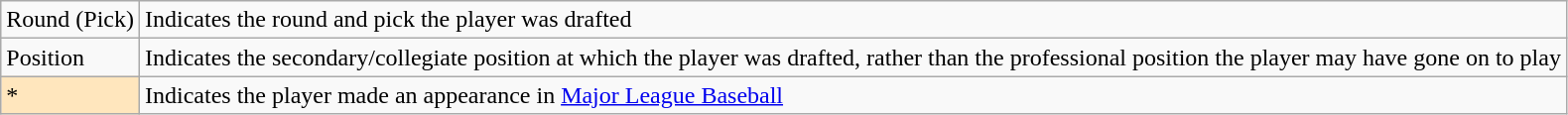<table class="wikitable" border="1">
<tr>
<td>Round (Pick)</td>
<td>Indicates the round and pick the player was drafted</td>
</tr>
<tr>
<td>Position</td>
<td>Indicates the secondary/collegiate position at which the player was drafted, rather than the professional position the player may have gone on to play</td>
</tr>
<tr>
<td style="background-color: #FFE6BD">*</td>
<td>Indicates the player made an appearance in <a href='#'>Major League Baseball</a></td>
</tr>
</table>
